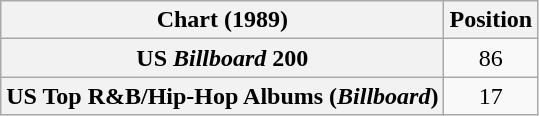<table class="wikitable sortable plainrowheaders" style="text-align:center">
<tr>
<th scope="col">Chart (1989)</th>
<th scope="col">Position</th>
</tr>
<tr>
<th scope="row">US <em>Billboard</em> 200</th>
<td>86</td>
</tr>
<tr>
<th scope="row">US Top R&B/Hip-Hop Albums (<em>Billboard</em>)</th>
<td>17</td>
</tr>
</table>
